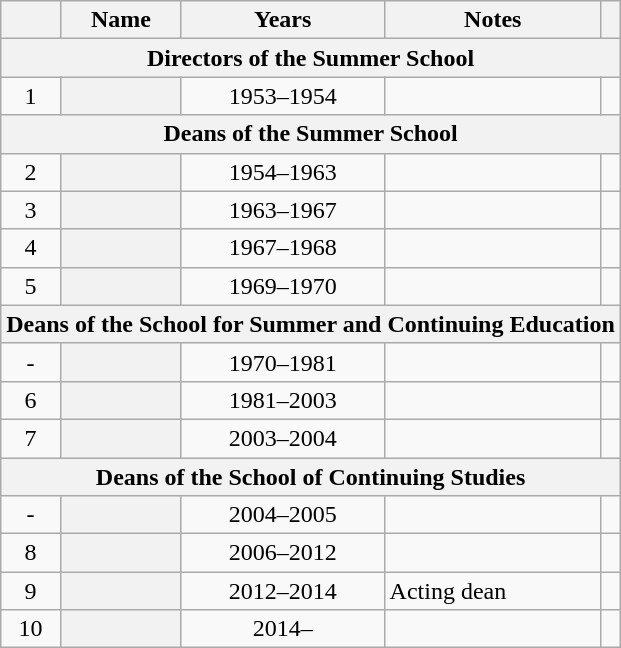<table class="wikitable sortable plainrowheaders">
<tr>
<th scope="col"></th>
<th scope="col">Name</th>
<th scope="col">Years</th>
<th scope="col" class="unsortable">Notes</th>
<th scope="col" class="unsortable"></th>
</tr>
<tr>
<th colspan="5" align="center">Directors of the Summer School</th>
</tr>
<tr>
<td align="center">1</td>
<th scope="row"> </th>
<td align="center">1953–1954</td>
<td></td>
<td align="center"></td>
</tr>
<tr>
<th colspan="5">Deans of the Summer School</th>
</tr>
<tr>
<td align="center">2</td>
<th scope="row"></th>
<td align="center">1954–1963</td>
<td></td>
<td align="center"></td>
</tr>
<tr>
<td align="center">3</td>
<th scope="row"></th>
<td align="center">1963–1967</td>
<td></td>
<td align="center"></td>
</tr>
<tr>
<td align="center">4</td>
<th scope="row"></th>
<td align="center">1967–1968</td>
<td></td>
<td align="center"></td>
</tr>
<tr>
<td align="center">5</td>
<th scope="row"></th>
<td align="center">1969–1970</td>
<td></td>
<td align="center"></td>
</tr>
<tr>
<th colspan="5">Deans of the School for Summer and Continuing Education</th>
</tr>
<tr>
<td align="center">-</td>
<th scope="row"></th>
<td align="center">1970–1981</td>
<td></td>
<td align="center"></td>
</tr>
<tr>
<td align="center">6</td>
<th scope="row"></th>
<td align="center">1981–2003</td>
<td></td>
<td align="center"></td>
</tr>
<tr>
<td align="center">7</td>
<th scope="row"></th>
<td align="center">2003–2004</td>
<td></td>
<td align="center"></td>
</tr>
<tr>
<th colspan="5">Deans of the School of Continuing Studies</th>
</tr>
<tr>
<td align="center">-</td>
<th scope="row"></th>
<td align="center">2004–2005</td>
<td></td>
<td align="center"></td>
</tr>
<tr>
<td align="center">8</td>
<th scope="row"></th>
<td align="center">2006–2012</td>
<td></td>
<td align="center"></td>
</tr>
<tr>
<td align="center">9</td>
<th scope="row"></th>
<td align="center">2012–2014</td>
<td>Acting dean</td>
<td align="center"></td>
</tr>
<tr>
<td align="center">10</td>
<th scope="row"></th>
<td align="center">2014–</td>
<td></td>
<td align="center"></td>
</tr>
</table>
